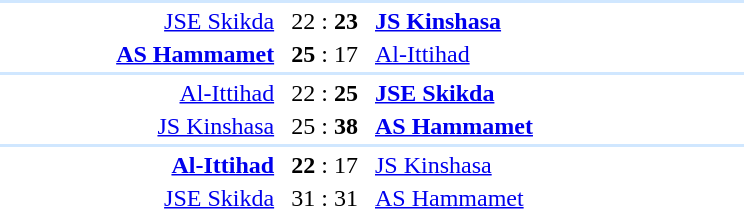<table style="text-align:center" width=500>
<tr>
<th width=30%></th>
<th width=10%></th>
<th width=30%></th>
<th width=10%></th>
</tr>
<tr align="left" bgcolor=#D0E7FF>
<td colspan=4></td>
</tr>
<tr>
<td align="right"><a href='#'>JSE Skikda</a> </td>
<td>22 : <strong>23</strong></td>
<td align=left> <strong><a href='#'>JS Kinshasa</a></strong></td>
</tr>
<tr>
<td align="right"><strong><a href='#'>AS Hammamet</a></strong> </td>
<td><strong>25</strong> : 17</td>
<td align=left> <a href='#'>Al-Ittihad</a></td>
</tr>
<tr align="left" bgcolor=#D0E7FF>
<td colspan=4></td>
</tr>
<tr>
<td align="right"><a href='#'>Al-Ittihad</a> </td>
<td>22 : <strong>25</strong></td>
<td align=left> <strong><a href='#'>JSE Skikda</a></strong></td>
</tr>
<tr>
<td align="right"><a href='#'>JS Kinshasa</a> </td>
<td>25 : <strong>38</strong></td>
<td align=left> <strong><a href='#'>AS Hammamet</a></strong></td>
</tr>
<tr align="left" bgcolor=#D0E7FF>
<td colspan=4></td>
</tr>
<tr>
<td align="right"><strong><a href='#'>Al-Ittihad</a></strong> </td>
<td><strong>22</strong> : 17</td>
<td align=left> <a href='#'>JS Kinshasa</a></td>
</tr>
<tr>
<td align="right"><a href='#'>JSE Skikda</a> </td>
<td>31 : 31</td>
<td align=left> <a href='#'>AS Hammamet</a></td>
</tr>
</table>
